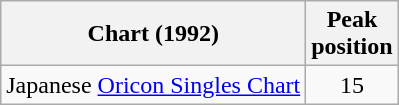<table class="wikitable">
<tr>
<th>Chart (1992)</th>
<th>Peak<br>position</th>
</tr>
<tr>
<td>Japanese <a href='#'>Oricon Singles Chart</a></td>
<td align="center">15</td>
</tr>
</table>
